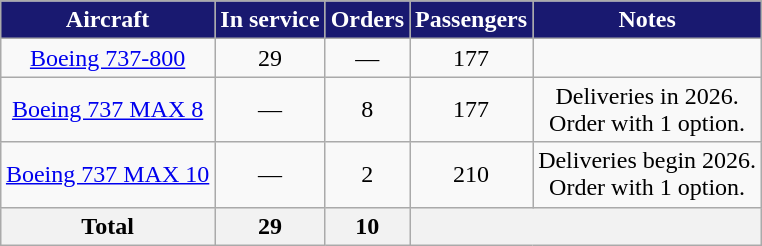<table class="wikitable" style="margin:1em auto; text-align:center">
<tr>
<th style="background:MidnightBlue; color:white;">Aircraft</th>
<th style="background:MidnightBlue; color:white;">In service</th>
<th style="background:MidnightBlue; color:white;">Orders</th>
<th style="background:MidnightBlue; color:white;">Passengers</th>
<th style="background:MidnightBlue; color:white;">Notes</th>
</tr>
<tr>
<td><a href='#'>Boeing 737-800</a></td>
<td>29</td>
<td>—</td>
<td>177</td>
<td></td>
</tr>
<tr>
<td><a href='#'>Boeing 737 MAX 8</a></td>
<td>—</td>
<td>8</td>
<td>177</td>
<td>Deliveries in 2026.<br>Order with 1 option.</td>
</tr>
<tr>
<td><a href='#'>Boeing 737 MAX 10</a></td>
<td>—</td>
<td>2</td>
<td>210</td>
<td>Deliveries begin 2026.<br>Order with 1 option.</td>
</tr>
<tr>
<th>Total</th>
<th>29</th>
<th>10</th>
<th colspan="2"></th>
</tr>
</table>
